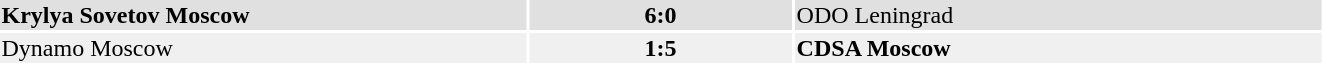<table width="70%">
<tr bgcolor="#e0e0e0">
<td style="width:40%;"><strong>Krylya Sovetov Moscow</strong></td>
<th style="width:20%;"><strong>6:0</strong></th>
<td style="width:40%;">ODO Leningrad</td>
</tr>
<tr bgcolor="#f0f0f0">
<td>Dynamo Moscow</td>
<td align="center"><strong>1:5</strong></td>
<td><strong>CDSA Moscow</strong></td>
</tr>
</table>
